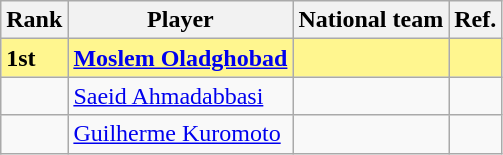<table class="wikitable">
<tr>
<th>Rank</th>
<th>Player</th>
<th>National team</th>
<th>Ref.</th>
</tr>
<tr bgcolor="#FFF68F">
<td><strong>1st</strong></td>
<td><strong><a href='#'>Moslem Oladghobad</a></strong></td>
<td><strong></strong></td>
<td></td>
</tr>
<tr>
<td></td>
<td><a href='#'>Saeid Ahmadabbasi</a></td>
<td></td>
<td></td>
</tr>
<tr>
<td></td>
<td><a href='#'>Guilherme Kuromoto</a></td>
<td></td>
<td></td>
</tr>
</table>
